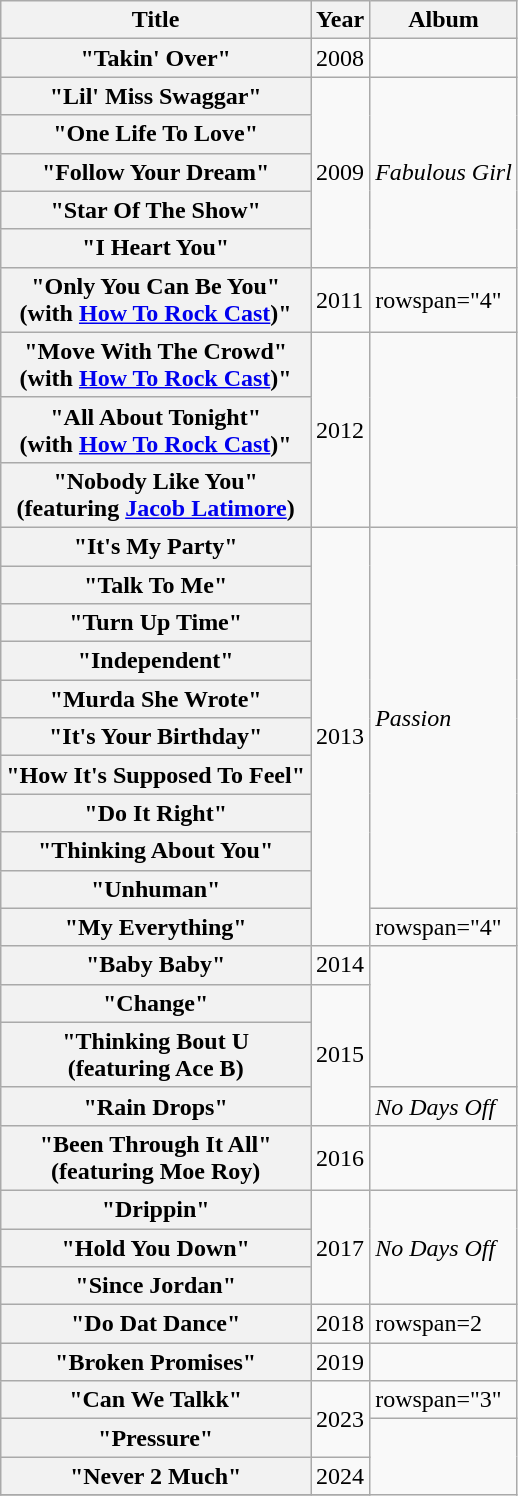<table class="wikitable plainrowheaders">
<tr>
<th>Title</th>
<th>Year</th>
<th>Album</th>
</tr>
<tr>
<th scope="row">"Takin' Over"</th>
<td>2008</td>
<td></td>
</tr>
<tr>
<th scope="row">"Lil' Miss Swaggar"</th>
<td rowspan=5>2009</td>
<td rowspan=5><em>Fabulous Girl</em></td>
</tr>
<tr>
<th scope="row">"One Life To Love"</th>
</tr>
<tr>
<th scope="row">"Follow Your Dream"</th>
</tr>
<tr>
<th scope="row">"Star Of The Show"</th>
</tr>
<tr>
<th scope="row">"I Heart You"</th>
</tr>
<tr>
<th scope="row">"Only You Can Be You"<br><span>(with <a href='#'>How To Rock Cast</a>)"</span></th>
<td>2011</td>
<td>rowspan="4" </td>
</tr>
<tr>
<th scope="row">"Move With The Crowd"<br><span>(with <a href='#'>How To Rock Cast</a>)"</span></th>
<td rowspan=3>2012</td>
</tr>
<tr>
<th scope="row">"All About Tonight" <br><span>(with <a href='#'>How To Rock Cast</a>)"</span></th>
</tr>
<tr>
<th scope="row">"Nobody Like You"<br><span>(featuring <a href='#'>Jacob Latimore</a>)</span></th>
</tr>
<tr>
<th scope="row">"It's My Party"</th>
<td rowspan=11>2013</td>
<td rowspan=10><em>Passion</em></td>
</tr>
<tr>
<th scope="row">"Talk To Me"</th>
</tr>
<tr>
<th scope="row">"Turn Up Time"</th>
</tr>
<tr>
<th scope="row">"Independent"</th>
</tr>
<tr>
<th scope="row">"Murda She Wrote"</th>
</tr>
<tr>
<th scope="row">"It's Your Birthday"</th>
</tr>
<tr>
<th scope="row">"How It's Supposed To Feel"</th>
</tr>
<tr>
<th scope="row">"Do It Right"</th>
</tr>
<tr>
<th scope="row">"Thinking About You"</th>
</tr>
<tr>
<th scope="row">"Unhuman"</th>
</tr>
<tr>
<th scope="row">"My Everything"</th>
<td>rowspan="4" </td>
</tr>
<tr>
<th scope="row">"Baby Baby"</th>
<td>2014</td>
</tr>
<tr>
<th scope="row">"Change"</th>
<td rowspan=3>2015</td>
</tr>
<tr>
<th scope="row">"Thinking Bout U <br><span>(featuring Ace B)</span></th>
</tr>
<tr>
<th scope="row">"Rain Drops"</th>
<td><em>No Days Off</em></td>
</tr>
<tr>
<th scope="row">"Been Through It All" <br><span>(featuring Moe Roy)</span></th>
<td>2016</td>
<td></td>
</tr>
<tr>
<th scope="row">"Drippin"</th>
<td rowspan=3>2017</td>
<td rowspan=3><em>No Days Off</em></td>
</tr>
<tr>
<th scope="row">"Hold You Down"</th>
</tr>
<tr>
<th scope="row">"Since Jordan"</th>
</tr>
<tr>
<th scope="row">"Do Dat Dance"</th>
<td>2018</td>
<td>rowspan=2 </td>
</tr>
<tr>
<th scope="row">"Broken Promises"</th>
<td>2019</td>
</tr>
<tr>
<th scope="row">"Can We Talkk"</th>
<td rowspan="2">2023</td>
<td>rowspan="3" </td>
</tr>
<tr>
<th scope="row">"Pressure"</th>
</tr>
<tr>
<th scope="row">"Never 2 Much"</th>
<td>2024</td>
</tr>
<tr>
</tr>
</table>
